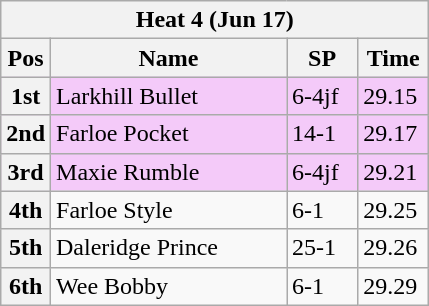<table class="wikitable">
<tr>
<th colspan="6">Heat 4 (Jun 17)</th>
</tr>
<tr>
<th width=20>Pos</th>
<th width=150>Name</th>
<th width=40>SP</th>
<th width=40>Time</th>
</tr>
<tr style="background: #f4caf9;">
<th>1st</th>
<td>Larkhill Bullet</td>
<td>6-4jf</td>
<td>29.15</td>
</tr>
<tr style="background: #f4caf9;">
<th>2nd</th>
<td>Farloe Pocket</td>
<td>14-1</td>
<td>29.17</td>
</tr>
<tr style="background: #f4caf9;">
<th>3rd</th>
<td>Maxie Rumble</td>
<td>6-4jf</td>
<td>29.21</td>
</tr>
<tr>
<th>4th</th>
<td>Farloe Style</td>
<td>6-1</td>
<td>29.25</td>
</tr>
<tr>
<th>5th</th>
<td>Daleridge Prince</td>
<td>25-1</td>
<td>29.26</td>
</tr>
<tr>
<th>6th</th>
<td>Wee Bobby</td>
<td>6-1</td>
<td>29.29</td>
</tr>
</table>
